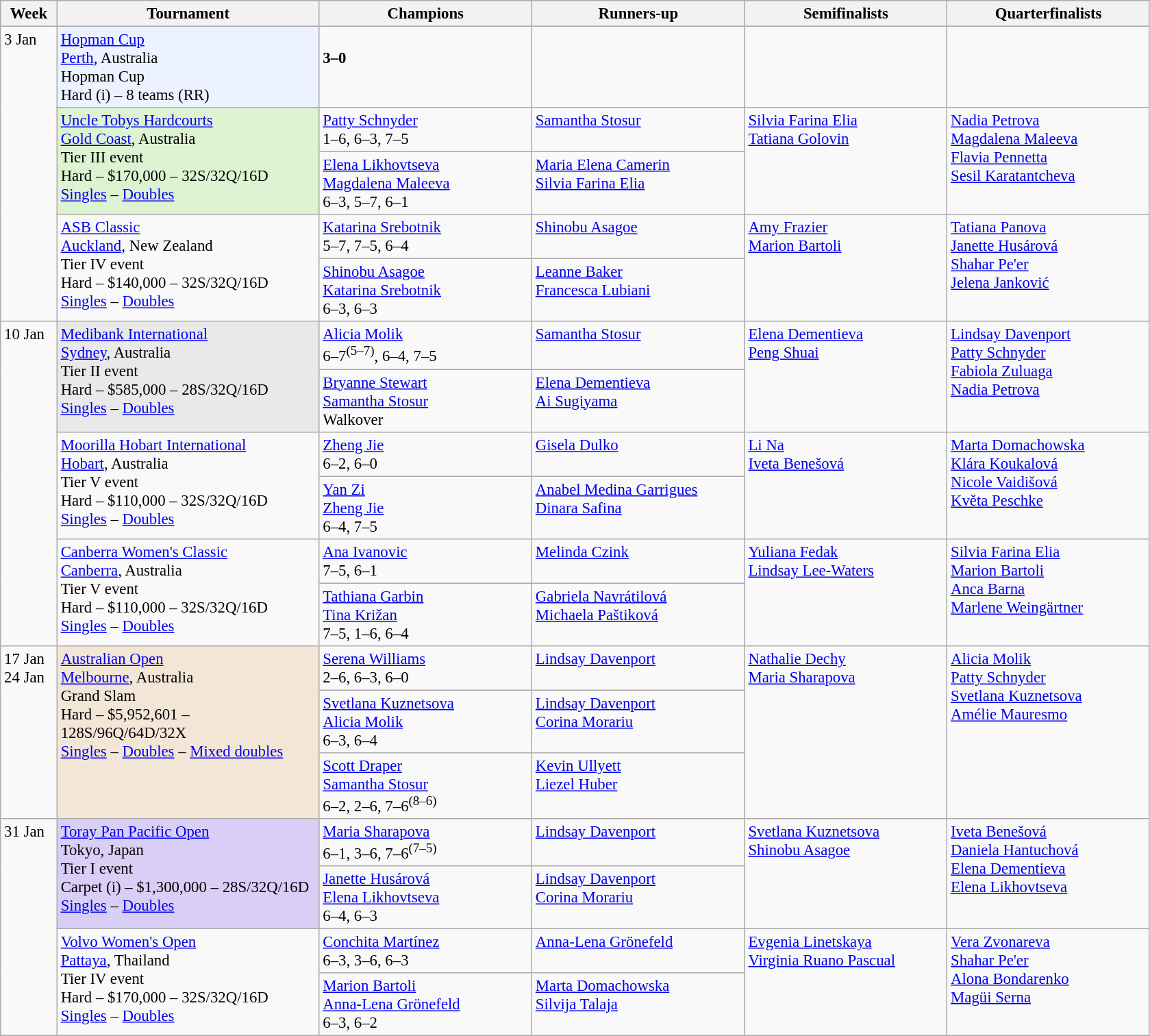<table class=wikitable style=font-size:95%>
<tr>
<th style="width:48px;">Week</th>
<th style="width:248px;">Tournament</th>
<th style="width:200px;">Champions</th>
<th style="width:200px;">Runners-up</th>
<th style="width:190px;">Semifinalists</th>
<th style="width:190px;">Quarterfinalists</th>
</tr>
<tr valign=top>
<td rowspan=5>3 Jan</td>
<td style="background:#ECF2FF;"><a href='#'>Hopman Cup</a><br> <a href='#'>Perth</a>, Australia<br>Hopman Cup<br> Hard (i) – 8 teams (RR)</td>
<td><strong><br>3–0</strong></td>
<td></td>
<td><br><br></td>
<td><br><br></td>
</tr>
<tr valign="top">
<td rowspan=2 bgcolor="#DDF3D1"><a href='#'>Uncle Tobys Hardcourts</a><br> <a href='#'>Gold Coast</a>, Australia <br>Tier III event <br> Hard – $170,000 – 32S/32Q/16D<br><a href='#'>Singles</a> – <a href='#'>Doubles</a></td>
<td> <a href='#'>Patty Schnyder</a> <br> 1–6, 6–3, 7–5</td>
<td> <a href='#'>Samantha Stosur</a></td>
<td rowspan=2> <a href='#'>Silvia Farina Elia</a><br> <a href='#'>Tatiana Golovin</a></td>
<td rowspan=2> <a href='#'>Nadia Petrova</a>  <br>  <a href='#'>Magdalena Maleeva</a> <br> <a href='#'>Flavia Pennetta</a><br> <a href='#'>Sesil Karatantcheva</a></td>
</tr>
<tr valign="top">
<td> <a href='#'>Elena Likhovtseva</a> <br>  <a href='#'>Magdalena Maleeva</a><br>6–3, 5–7, 6–1</td>
<td> <a href='#'>Maria Elena Camerin</a> <br>  <a href='#'>Silvia Farina Elia</a></td>
</tr>
<tr valign="top">
<td rowspan=2><a href='#'>ASB Classic</a><br> <a href='#'>Auckland</a>, New Zealand <br>Tier IV event<br>Hard – $140,000 – 32S/32Q/16D<br><a href='#'>Singles</a> – <a href='#'>Doubles</a></td>
<td> <a href='#'>Katarina Srebotnik</a> <br> 5–7, 7–5, 6–4</td>
<td> <a href='#'>Shinobu Asagoe</a></td>
<td rowspan=2> <a href='#'>Amy Frazier</a><br> <a href='#'>Marion Bartoli</a></td>
<td rowspan=2> <a href='#'>Tatiana Panova</a>  <br>  <a href='#'>Janette Husárová</a> <br> <a href='#'>Shahar Pe'er</a><br> <a href='#'>Jelena Janković</a></td>
</tr>
<tr valign="top">
<td> <a href='#'>Shinobu Asagoe</a> <br>  <a href='#'>Katarina Srebotnik</a><br>6–3, 6–3</td>
<td> <a href='#'>Leanne Baker</a> <br>  <a href='#'>Francesca Lubiani</a></td>
</tr>
<tr valign="top">
<td rowspan=6>10 Jan</td>
<td rowspan=2 bgcolor="#E9E9E9"><a href='#'>Medibank International</a><br> <a href='#'>Sydney</a>, Australia <br>Tier II event <br> Hard – $585,000 – 28S/32Q/16D<br><a href='#'>Singles</a> – <a href='#'>Doubles</a></td>
<td> <a href='#'>Alicia Molik</a> <br> 6–7<sup>(5–7)</sup>, 6–4, 7–5</td>
<td> <a href='#'>Samantha Stosur</a></td>
<td rowspan=2> <a href='#'>Elena Dementieva</a><br> <a href='#'>Peng Shuai</a></td>
<td rowspan=2> <a href='#'>Lindsay Davenport</a>  <br>  <a href='#'>Patty Schnyder</a> <br> <a href='#'>Fabiola Zuluaga</a><br> <a href='#'>Nadia Petrova</a></td>
</tr>
<tr valign="top">
<td> <a href='#'>Bryanne Stewart</a> <br>  <a href='#'>Samantha Stosur</a><br>Walkover</td>
<td> <a href='#'>Elena Dementieva</a> <br>  <a href='#'>Ai Sugiyama</a></td>
</tr>
<tr valign="top">
<td rowspan=2><a href='#'>Moorilla Hobart International</a><br> <a href='#'>Hobart</a>, Australia <br>Tier V event <br> Hard – $110,000 – 32S/32Q/16D<br><a href='#'>Singles</a> – <a href='#'>Doubles</a></td>
<td> <a href='#'>Zheng Jie</a> <br> 6–2, 6–0</td>
<td> <a href='#'>Gisela Dulko</a></td>
<td rowspan=2> <a href='#'>Li Na</a><br> <a href='#'>Iveta Benešová</a></td>
<td rowspan=2> <a href='#'>Marta Domachowska</a>  <br>  <a href='#'>Klára Koukalová</a> <br> <a href='#'>Nicole Vaidišová</a><br> <a href='#'>Květa Peschke</a></td>
</tr>
<tr valign="top">
<td> <a href='#'>Yan Zi</a> <br>  <a href='#'>Zheng Jie</a><br>6–4, 7–5</td>
<td> <a href='#'>Anabel Medina Garrigues</a> <br>  <a href='#'>Dinara Safina</a></td>
</tr>
<tr valign="top">
<td rowspan=2><a href='#'>Canberra Women's Classic</a><br> <a href='#'>Canberra</a>, Australia <br>Tier V event <br> Hard – $110,000 – 32S/32Q/16D<br><a href='#'>Singles</a> – <a href='#'>Doubles</a></td>
<td> <a href='#'>Ana Ivanovic</a> <br> 7–5, 6–1</td>
<td> <a href='#'>Melinda Czink</a></td>
<td rowspan=2> <a href='#'>Yuliana Fedak</a><br> <a href='#'>Lindsay Lee-Waters</a></td>
<td rowspan=2> <a href='#'>Silvia Farina Elia</a>  <br>  <a href='#'>Marion Bartoli</a> <br> <a href='#'>Anca Barna</a><br> <a href='#'>Marlene Weingärtner</a></td>
</tr>
<tr valign="top">
<td> <a href='#'>Tathiana Garbin</a> <br>  <a href='#'>Tina Križan</a><br>7–5, 1–6, 6–4</td>
<td> <a href='#'>Gabriela Navrátilová</a> <br>  <a href='#'>Michaela Paštiková</a></td>
</tr>
<tr valign="top">
<td rowspan=3>17 Jan<br>24 Jan</td>
<td rowspan=3 bgcolor="#F3E6D7"><a href='#'>Australian Open</a><br> <a href='#'>Melbourne</a>, Australia <br>Grand Slam<br>Hard – $5,952,601 – 128S/96Q/64D/32X<br><a href='#'>Singles</a> – <a href='#'>Doubles</a> – <a href='#'>Mixed doubles</a></td>
<td> <a href='#'>Serena Williams</a> <br> 2–6, 6–3, 6–0</td>
<td> <a href='#'>Lindsay Davenport</a></td>
<td rowspan=3> <a href='#'>Nathalie Dechy</a><br> <a href='#'>Maria Sharapova</a></td>
<td rowspan=3> <a href='#'>Alicia Molik</a>  <br>  <a href='#'>Patty Schnyder</a> <br> <a href='#'>Svetlana Kuznetsova</a><br> <a href='#'>Amélie Mauresmo</a></td>
</tr>
<tr valign="top">
<td> <a href='#'>Svetlana Kuznetsova</a> <br>  <a href='#'>Alicia Molik</a><br>6–3, 6–4</td>
<td> <a href='#'>Lindsay Davenport</a> <br>  <a href='#'>Corina Morariu</a></td>
</tr>
<tr valign="top">
<td> <a href='#'>Scott Draper</a> <br>  <a href='#'>Samantha Stosur</a><br>6–2, 2–6, 7–6<sup>(8–6)</sup></td>
<td> <a href='#'>Kevin Ullyett</a> <br>  <a href='#'>Liezel Huber</a></td>
</tr>
<tr valign="top">
<td rowspan=4>31 Jan</td>
<td rowspan=2 bgcolor="#d8cef6"><a href='#'>Toray Pan Pacific Open</a><br> Tokyo, Japan <br>Tier I event <br> Carpet (i) – $1,300,000 – 28S/32Q/16D<br><a href='#'>Singles</a> – <a href='#'>Doubles</a></td>
<td> <a href='#'>Maria Sharapova</a> <br> 6–1, 3–6, 7–6<sup>(7–5)</sup></td>
<td> <a href='#'>Lindsay Davenport</a></td>
<td rowspan=2> <a href='#'>Svetlana Kuznetsova</a><br> <a href='#'>Shinobu Asagoe</a></td>
<td rowspan=2> <a href='#'>Iveta Benešová</a>  <br>  <a href='#'>Daniela Hantuchová</a> <br> <a href='#'>Elena Dementieva</a><br> <a href='#'>Elena Likhovtseva</a></td>
</tr>
<tr valign="top">
<td> <a href='#'>Janette Husárová</a> <br>  <a href='#'>Elena Likhovtseva</a><br>6–4, 6–3</td>
<td> <a href='#'>Lindsay Davenport</a> <br>  <a href='#'>Corina Morariu</a></td>
</tr>
<tr valign="top">
<td rowspan=2><a href='#'>Volvo Women's Open</a><br> <a href='#'>Pattaya</a>, Thailand <br>Tier IV event <br> Hard – $170,000 – 32S/32Q/16D<br><a href='#'>Singles</a> – <a href='#'>Doubles</a></td>
<td> <a href='#'>Conchita Martínez</a> <br> 6–3, 3–6, 6–3</td>
<td> <a href='#'>Anna-Lena Grönefeld</a></td>
<td rowspan=2> <a href='#'>Evgenia Linetskaya</a><br> <a href='#'>Virginia Ruano Pascual</a></td>
<td rowspan=2> <a href='#'>Vera Zvonareva</a><br> <a href='#'>Shahar Pe'er</a><br> <a href='#'>Alona Bondarenko</a><br> <a href='#'>Magüi Serna</a></td>
</tr>
<tr valign="top">
<td> <a href='#'>Marion Bartoli</a> <br>  <a href='#'>Anna-Lena Grönefeld</a><br>6–3, 6–2</td>
<td> <a href='#'>Marta Domachowska</a> <br>  <a href='#'>Silvija Talaja</a></td>
</tr>
</table>
